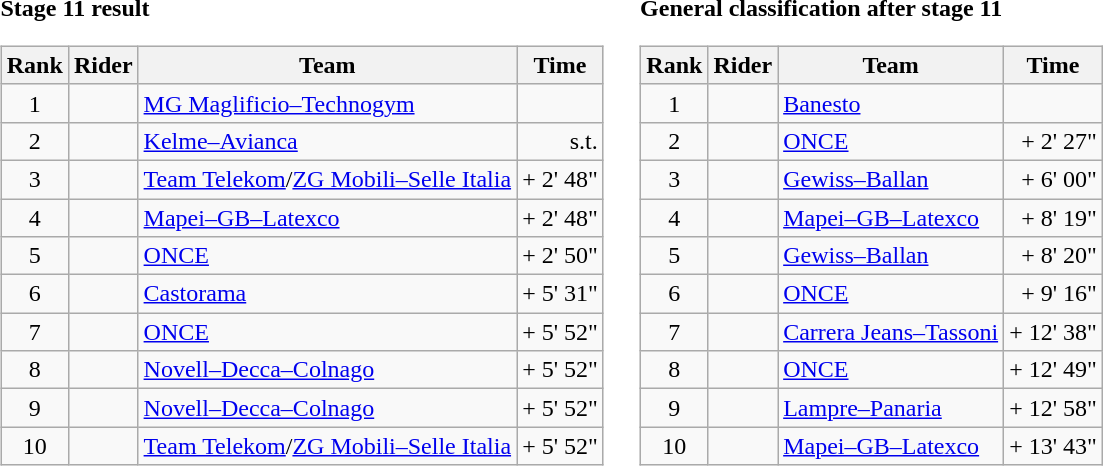<table>
<tr>
<td><strong>Stage 11 result</strong><br><table class="wikitable">
<tr>
<th scope="col">Rank</th>
<th scope="col">Rider</th>
<th scope="col">Team</th>
<th scope="col">Time</th>
</tr>
<tr>
<td style="text-align:center;">1</td>
<td></td>
<td><a href='#'>MG Maglificio–Technogym</a></td>
<td style="text-align:right;"></td>
</tr>
<tr>
<td style="text-align:center;">2</td>
<td></td>
<td><a href='#'>Kelme–Avianca</a></td>
<td style="text-align:right;">s.t.</td>
</tr>
<tr>
<td style="text-align:center;">3</td>
<td></td>
<td><a href='#'>Team Telekom</a>/<a href='#'>ZG Mobili–Selle Italia</a></td>
<td style="text-align:right;">+ 2' 48"</td>
</tr>
<tr>
<td style="text-align:center;">4</td>
<td></td>
<td><a href='#'>Mapei–GB–Latexco</a></td>
<td style="text-align:right;">+ 2' 48"</td>
</tr>
<tr>
<td style="text-align:center;">5</td>
<td></td>
<td><a href='#'>ONCE</a></td>
<td style="text-align:right;">+ 2' 50"</td>
</tr>
<tr>
<td style="text-align:center;">6</td>
<td></td>
<td><a href='#'>Castorama</a></td>
<td style="text-align:right;">+ 5' 31"</td>
</tr>
<tr>
<td style="text-align:center;">7</td>
<td></td>
<td><a href='#'>ONCE</a></td>
<td style="text-align:right;">+ 5' 52"</td>
</tr>
<tr>
<td style="text-align:center;">8</td>
<td></td>
<td><a href='#'>Novell–Decca–Colnago</a></td>
<td style="text-align:right;">+ 5' 52"</td>
</tr>
<tr>
<td style="text-align:center;">9</td>
<td></td>
<td><a href='#'>Novell–Decca–Colnago</a></td>
<td style="text-align:right;">+ 5' 52"</td>
</tr>
<tr>
<td style="text-align:center;">10</td>
<td></td>
<td><a href='#'>Team Telekom</a>/<a href='#'>ZG Mobili–Selle Italia</a></td>
<td style="text-align:right;">+ 5' 52"</td>
</tr>
</table>
</td>
<td></td>
<td><strong>General classification after stage 11</strong><br><table class="wikitable">
<tr>
<th scope="col">Rank</th>
<th scope="col">Rider</th>
<th scope="col">Team</th>
<th scope="col">Time</th>
</tr>
<tr>
<td style="text-align:center;">1</td>
<td> </td>
<td><a href='#'>Banesto</a></td>
<td style="text-align:right;"></td>
</tr>
<tr>
<td style="text-align:center;">2</td>
<td></td>
<td><a href='#'>ONCE</a></td>
<td style="text-align:right;">+ 2' 27"</td>
</tr>
<tr>
<td style="text-align:center;">3</td>
<td></td>
<td><a href='#'>Gewiss–Ballan</a></td>
<td style="text-align:right;">+ 6' 00"</td>
</tr>
<tr>
<td style="text-align:center;">4</td>
<td></td>
<td><a href='#'>Mapei–GB–Latexco</a></td>
<td style="text-align:right;">+ 8' 19"</td>
</tr>
<tr>
<td style="text-align:center;">5</td>
<td></td>
<td><a href='#'>Gewiss–Ballan</a></td>
<td style="text-align:right;">+ 8' 20"</td>
</tr>
<tr>
<td style="text-align:center;">6</td>
<td></td>
<td><a href='#'>ONCE</a></td>
<td style="text-align:right;">+ 9' 16"</td>
</tr>
<tr>
<td style="text-align:center;">7</td>
<td></td>
<td><a href='#'>Carrera Jeans–Tassoni</a></td>
<td style="text-align:right;">+ 12' 38"</td>
</tr>
<tr>
<td style="text-align:center;">8</td>
<td></td>
<td><a href='#'>ONCE</a></td>
<td style="text-align:right;">+ 12' 49"</td>
</tr>
<tr>
<td style="text-align:center;">9</td>
<td></td>
<td><a href='#'>Lampre–Panaria</a></td>
<td style="text-align:right;">+ 12' 58"</td>
</tr>
<tr>
<td style="text-align:center;">10</td>
<td></td>
<td><a href='#'>Mapei–GB–Latexco</a></td>
<td style="text-align:right;">+ 13' 43"</td>
</tr>
</table>
</td>
</tr>
</table>
